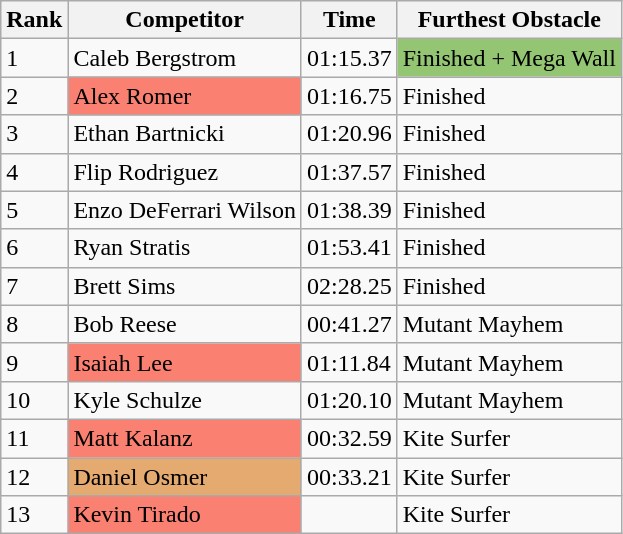<table class="wikitable sortable mw-collapsible">
<tr>
<th>Rank</th>
<th>Competitor</th>
<th>Time</th>
<th>Furthest Obstacle</th>
</tr>
<tr>
<td>1</td>
<td>Caleb Bergstrom</td>
<td>01:15.37</td>
<td style="background-color:#93C572">Finished + Mega Wall</td>
</tr>
<tr>
<td>2</td>
<td style="background-color:#FA8072">Alex Romer</td>
<td>01:16.75</td>
<td>Finished</td>
</tr>
<tr>
<td>3</td>
<td>Ethan Bartnicki</td>
<td>01:20.96</td>
<td>Finished</td>
</tr>
<tr>
<td>4</td>
<td>Flip Rodriguez</td>
<td>01:37.57</td>
<td>Finished</td>
</tr>
<tr>
<td>5</td>
<td>Enzo DeFerrari Wilson</td>
<td>01:38.39</td>
<td>Finished</td>
</tr>
<tr>
<td>6</td>
<td>Ryan Stratis</td>
<td>01:53.41</td>
<td>Finished</td>
</tr>
<tr>
<td>7</td>
<td>Brett Sims</td>
<td>02:28.25</td>
<td>Finished</td>
</tr>
<tr>
<td>8</td>
<td>Bob Reese</td>
<td>00:41.27</td>
<td>Mutant Mayhem</td>
</tr>
<tr>
<td>9</td>
<td style="background-color:#FA8072">Isaiah Lee</td>
<td>01:11.84</td>
<td>Mutant Mayhem</td>
</tr>
<tr>
<td>10</td>
<td>Kyle Schulze</td>
<td>01:20.10</td>
<td>Mutant Mayhem</td>
</tr>
<tr>
<td>11</td>
<td style="background-color:#FA8072">Matt Kalanz</td>
<td>00:32.59</td>
<td>Kite Surfer</td>
</tr>
<tr>
<td>12</td>
<td style="background-color:#E5AA70">Daniel Osmer</td>
<td>00:33.21</td>
<td>Kite Surfer</td>
</tr>
<tr>
<td>13</td>
<td style="background-color:#FA8072">Kevin Tirado</td>
<td></td>
<td>Kite Surfer</td>
</tr>
</table>
